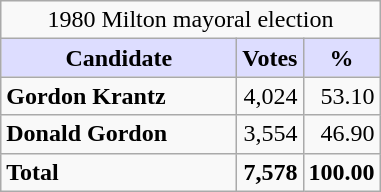<table class="wikitable sortable">
<tr>
<td colspan="3" style="text-align:center;">1980 Milton mayoral election</td>
</tr>
<tr>
<th style="background:#ddf; width:150px;">Candidate</th>
<th style="background:#ddf;">Votes</th>
<th style="background:#ddf;">%</th>
</tr>
<tr>
<td><strong>Gordon Krantz</strong></td>
<td align=right>4,024</td>
<td align=right>53.10</td>
</tr>
<tr>
<td><strong>Donald Gordon</strong></td>
<td align=right>3,554</td>
<td align=right>46.90</td>
</tr>
<tr>
<td><strong>Total</strong></td>
<td align=right><strong>7,578</strong></td>
<td align=right><strong>100.00</strong></td>
</tr>
</table>
